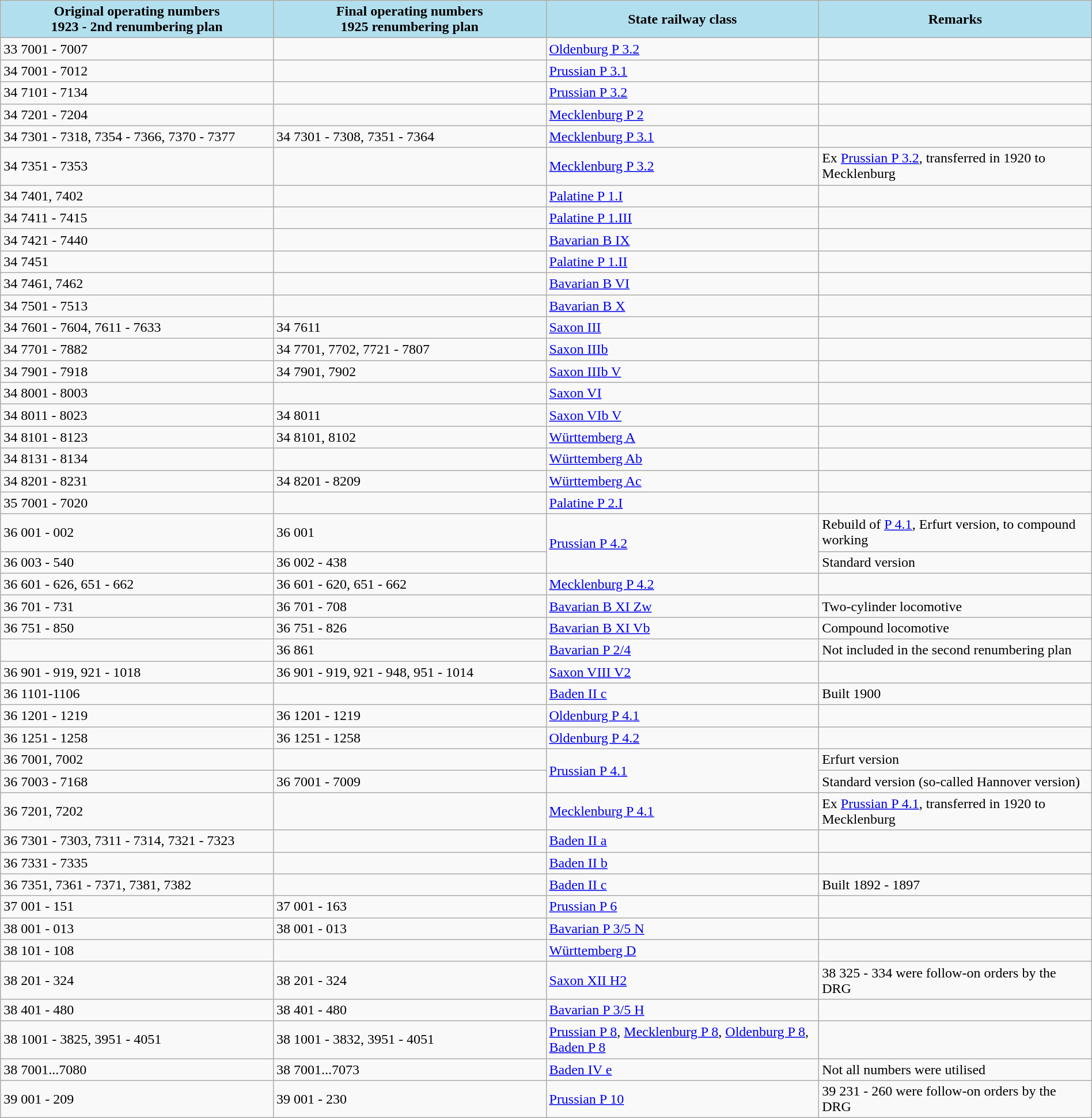<table class="wikitable" width="100%">
<tr>
<th style="background-color:#B2DFEE;" width="25%">Original operating numbers <br>1923 - 2nd renumbering plan</th>
<th style="background-color:#B2DFEE;" width="25%">Final operating numbers <br>1925 renumbering plan</th>
<th style="background-color:#B2DFEE;" width="25%">State railway class</th>
<th style="background-color:#B2DFEE;"  width="25%">Remarks</th>
</tr>
<tr>
<td>33 7001 - 7007</td>
<td></td>
<td><a href='#'>Oldenburg P 3.2</a></td>
<td></td>
</tr>
<tr>
<td>34 7001 - 7012</td>
<td></td>
<td><a href='#'>Prussian P 3.1</a></td>
<td></td>
</tr>
<tr>
<td>34 7101 - 7134</td>
<td></td>
<td><a href='#'>Prussian P 3.2</a></td>
<td></td>
</tr>
<tr>
<td>34 7201 - 7204</td>
<td></td>
<td><a href='#'>Mecklenburg P 2</a></td>
<td></td>
</tr>
<tr>
<td>34 7301 - 7318, 7354 - 7366, 7370 - 7377</td>
<td>34 7301 - 7308, 7351 - 7364</td>
<td><a href='#'>Mecklenburg P 3.1</a></td>
<td></td>
</tr>
<tr>
<td>34 7351 - 7353</td>
<td></td>
<td><a href='#'>Mecklenburg P 3.2</a></td>
<td>Ex <a href='#'>Prussian P 3.2</a>, transferred in 1920 to Mecklenburg</td>
</tr>
<tr>
<td>34 7401, 7402</td>
<td></td>
<td><a href='#'>Palatine P 1.I</a></td>
<td></td>
</tr>
<tr>
<td>34 7411 - 7415</td>
<td></td>
<td><a href='#'>Palatine P 1.III</a></td>
<td></td>
</tr>
<tr>
<td>34 7421 - 7440</td>
<td></td>
<td><a href='#'>Bavarian B IX</a></td>
<td></td>
</tr>
<tr>
<td>34 7451</td>
<td></td>
<td><a href='#'>Palatine P 1.II</a></td>
<td></td>
</tr>
<tr>
<td>34 7461, 7462</td>
<td></td>
<td><a href='#'>Bavarian B VI</a></td>
<td></td>
</tr>
<tr>
<td>34 7501 - 7513</td>
<td></td>
<td><a href='#'>Bavarian B X</a></td>
<td></td>
</tr>
<tr>
<td>34 7601 - 7604, 7611 - 7633</td>
<td>34 7611</td>
<td><a href='#'>Saxon III</a></td>
<td></td>
</tr>
<tr>
<td>34 7701 - 7882</td>
<td>34 7701, 7702, 7721 - 7807</td>
<td><a href='#'>Saxon IIIb</a></td>
<td></td>
</tr>
<tr>
<td>34 7901 - 7918</td>
<td>34 7901, 7902</td>
<td><a href='#'>Saxon IIIb V</a></td>
<td></td>
</tr>
<tr>
<td>34 8001 - 8003</td>
<td></td>
<td><a href='#'>Saxon VI</a></td>
<td></td>
</tr>
<tr>
<td>34 8011 - 8023</td>
<td>34 8011</td>
<td><a href='#'>Saxon VIb V</a></td>
<td></td>
</tr>
<tr>
<td>34 8101 - 8123</td>
<td>34 8101, 8102</td>
<td><a href='#'>Württemberg A</a></td>
<td></td>
</tr>
<tr>
<td>34 8131 - 8134</td>
<td></td>
<td><a href='#'>Württemberg Ab</a></td>
<td></td>
</tr>
<tr>
<td>34 8201 - 8231</td>
<td>34 8201 - 8209</td>
<td><a href='#'>Württemberg Ac</a></td>
<td></td>
</tr>
<tr>
<td>35 7001 - 7020</td>
<td></td>
<td><a href='#'>Palatine P 2.I</a></td>
<td></td>
</tr>
<tr>
<td>36 001 - 002</td>
<td>36 001</td>
<td rowspan="2"><a href='#'>Prussian P 4.2</a></td>
<td>Rebuild of <a href='#'>P 4.1</a>, Erfurt version, to compound working</td>
</tr>
<tr>
<td>36 003 - 540</td>
<td>36 002 - 438</td>
<td>Standard version</td>
</tr>
<tr>
<td>36 601 - 626, 651 - 662</td>
<td>36 601 - 620, 651 - 662</td>
<td><a href='#'>Mecklenburg P 4.2</a></td>
<td></td>
</tr>
<tr>
<td>36 701 - 731</td>
<td>36 701 - 708</td>
<td><a href='#'>Bavarian B XI Zw</a></td>
<td>Two-cylinder locomotive</td>
</tr>
<tr>
<td>36 751 - 850</td>
<td>36 751 - 826</td>
<td><a href='#'>Bavarian B XI Vb</a></td>
<td>Compound locomotive</td>
</tr>
<tr>
<td></td>
<td>36 861</td>
<td><a href='#'>Bavarian P 2/4</a></td>
<td>Not included in the second renumbering plan</td>
</tr>
<tr>
<td>36 901 - 919, 921 - 1018</td>
<td>36 901 - 919, 921 - 948, 951 - 1014</td>
<td><a href='#'>Saxon VIII V2</a></td>
<td></td>
</tr>
<tr>
<td>36 1101-1106</td>
<td></td>
<td><a href='#'>Baden II c</a></td>
<td>Built 1900</td>
</tr>
<tr>
<td>36 1201 - 1219</td>
<td>36 1201 - 1219</td>
<td><a href='#'>Oldenburg P 4.1</a></td>
<td></td>
</tr>
<tr>
<td>36 1251 - 1258</td>
<td>36 1251 - 1258</td>
<td><a href='#'>Oldenburg P 4.2</a></td>
<td></td>
</tr>
<tr>
<td>36 7001, 7002</td>
<td></td>
<td rowspan="2"><a href='#'>Prussian P 4.1</a></td>
<td>Erfurt version</td>
</tr>
<tr>
<td>36 7003 - 7168</td>
<td>36 7001 - 7009</td>
<td>Standard version (so-called Hannover version)</td>
</tr>
<tr>
<td>36 7201, 7202</td>
<td></td>
<td><a href='#'>Mecklenburg P 4.1</a></td>
<td>Ex <a href='#'>Prussian P 4.1</a>, transferred in 1920 to Mecklenburg</td>
</tr>
<tr>
<td>36 7301 - 7303, 7311 - 7314, 7321 - 7323</td>
<td></td>
<td><a href='#'>Baden II a</a></td>
<td></td>
</tr>
<tr>
<td>36 7331 - 7335</td>
<td></td>
<td><a href='#'>Baden II b</a></td>
<td></td>
</tr>
<tr>
<td>36 7351, 7361 - 7371, 7381, 7382</td>
<td></td>
<td><a href='#'>Baden II c</a></td>
<td>Built 1892 - 1897</td>
</tr>
<tr>
<td>37 001 - 151</td>
<td>37 001 - 163</td>
<td><a href='#'>Prussian P 6</a></td>
<td></td>
</tr>
<tr>
<td>38 001 - 013</td>
<td>38 001 - 013</td>
<td><a href='#'>Bavarian P 3/5 N</a></td>
<td></td>
</tr>
<tr>
<td>38 101 - 108</td>
<td></td>
<td><a href='#'>Württemberg D</a></td>
<td></td>
</tr>
<tr>
<td>38 201 - 324</td>
<td>38 201 - 324</td>
<td><a href='#'>Saxon XII H2</a></td>
<td>38 325 - 334 were follow-on orders by the DRG</td>
</tr>
<tr>
<td>38 401 - 480</td>
<td>38 401 - 480</td>
<td><a href='#'>Bavarian P 3/5 H</a></td>
<td></td>
</tr>
<tr>
<td>38 1001 - 3825, 3951 - 4051</td>
<td>38 1001 - 3832, 3951 - 4051</td>
<td><a href='#'>Prussian P 8</a>, <a href='#'>Mecklenburg P 8</a>, <a href='#'>Oldenburg P 8</a>, <a href='#'>Baden P 8</a></td>
<td></td>
</tr>
<tr>
<td>38 7001...7080</td>
<td>38 7001...7073</td>
<td><a href='#'>Baden IV e</a></td>
<td>Not all numbers were utilised</td>
</tr>
<tr>
<td>39 001 - 209</td>
<td>39 001 - 230</td>
<td><a href='#'>Prussian P 10</a></td>
<td>39 231 - 260 were follow-on orders by the DRG</td>
</tr>
</table>
